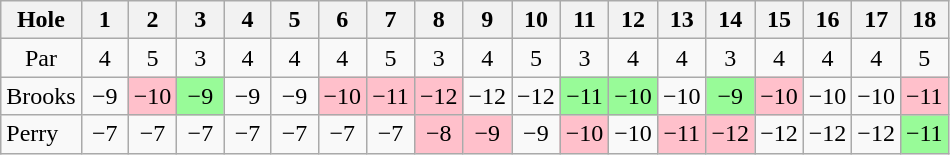<table class="wikitable" style="text-align:center">
<tr>
<th>Hole</th>
<th>  1  </th>
<th>2</th>
<th>  3  </th>
<th>  4  </th>
<th>  5  </th>
<th>6</th>
<th>7</th>
<th>8</th>
<th>9</th>
<th>10</th>
<th>11</th>
<th>12</th>
<th>13</th>
<th>14</th>
<th>15</th>
<th>16</th>
<th>17</th>
<th>18</th>
</tr>
<tr>
<td>Par</td>
<td>4</td>
<td>5</td>
<td>3</td>
<td>4</td>
<td>4</td>
<td>4</td>
<td>5</td>
<td>3</td>
<td>4</td>
<td>5</td>
<td>3</td>
<td>4</td>
<td>4</td>
<td>3</td>
<td>4</td>
<td>4</td>
<td>4</td>
<td>5</td>
</tr>
<tr>
<td align=left> Brooks</td>
<td>−9</td>
<td style="background: Pink;">−10</td>
<td style="background: PaleGreen;">−9</td>
<td>−9</td>
<td>−9</td>
<td style="background: Pink;">−10</td>
<td style="background: Pink;">−11</td>
<td style="background: Pink;">−12</td>
<td>−12</td>
<td>−12</td>
<td style="background: PaleGreen;">−11</td>
<td style="background: PaleGreen;">−10</td>
<td>−10</td>
<td style="background: PaleGreen;">−9</td>
<td style="background: Pink;">−10</td>
<td>−10</td>
<td>−10</td>
<td style="background: Pink;">−11</td>
</tr>
<tr>
<td align=left> Perry</td>
<td>−7</td>
<td>−7</td>
<td>−7</td>
<td>−7</td>
<td>−7</td>
<td>−7</td>
<td>−7</td>
<td style="background: Pink;">−8</td>
<td style="background: Pink;">−9</td>
<td>−9</td>
<td style="background: Pink;">−10</td>
<td>−10</td>
<td style="background: Pink;">−11</td>
<td style="background: Pink;">−12</td>
<td>−12</td>
<td>−12</td>
<td>−12</td>
<td style="background: PaleGreen;">−11</td>
</tr>
</table>
